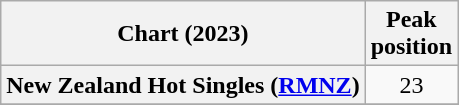<table class="wikitable sortable plainrowheaders" style="text-align:center">
<tr>
<th scope="col">Chart (2023)</th>
<th scope="col">Peak<br>position</th>
</tr>
<tr>
<th scope="row">New Zealand Hot Singles (<a href='#'>RMNZ</a>)</th>
<td>23</td>
</tr>
<tr>
</tr>
</table>
